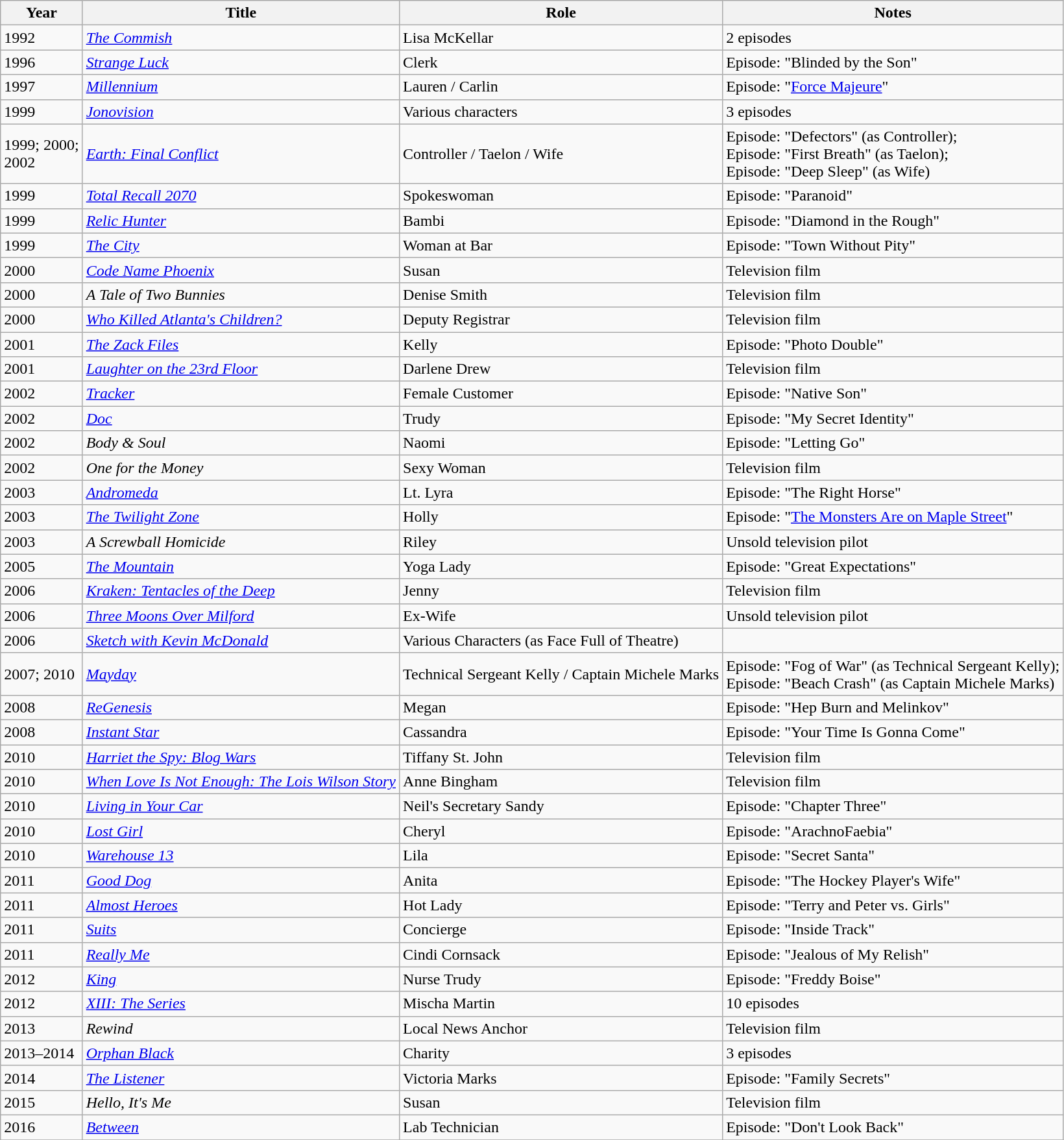<table class="wikitable sortable">
<tr>
<th>Year</th>
<th>Title</th>
<th>Role</th>
<th class="unsortable">Notes</th>
</tr>
<tr>
<td>1992</td>
<td data-sort-value="Commish, The"><em><a href='#'>The Commish</a></em></td>
<td>Lisa McKellar</td>
<td>2 episodes</td>
</tr>
<tr>
<td>1996</td>
<td><em><a href='#'>Strange Luck</a></em></td>
<td>Clerk</td>
<td>Episode: "Blinded by the Son"</td>
</tr>
<tr>
<td>1997</td>
<td><em><a href='#'>Millennium</a></em></td>
<td>Lauren / Carlin</td>
<td>Episode: "<a href='#'>Force Majeure</a>"</td>
</tr>
<tr>
<td>1999</td>
<td><em><a href='#'>Jonovision</a></em></td>
<td>Various characters</td>
<td>3 episodes</td>
</tr>
<tr>
<td>1999; 2000; <br> 2002</td>
<td><em><a href='#'>Earth: Final Conflict</a></em></td>
<td>Controller / Taelon / Wife</td>
<td>Episode: "Defectors" (as Controller);<br>Episode: "First Breath" (as Taelon);<br>Episode: "Deep Sleep" (as Wife)</td>
</tr>
<tr>
<td>1999</td>
<td><em><a href='#'>Total Recall 2070</a></em></td>
<td>Spokeswoman</td>
<td>Episode: "Paranoid"</td>
</tr>
<tr>
<td>1999</td>
<td><em><a href='#'>Relic Hunter</a></em></td>
<td>Bambi</td>
<td>Episode: "Diamond in the Rough"</td>
</tr>
<tr>
<td>1999</td>
<td data-sort-value="City, The"><em><a href='#'>The City</a></em></td>
<td>Woman at Bar</td>
<td>Episode: "Town Without Pity"</td>
</tr>
<tr>
<td>2000</td>
<td><em><a href='#'>Code Name Phoenix</a></em></td>
<td>Susan</td>
<td>Television film</td>
</tr>
<tr>
<td>2000</td>
<td data-sort-value="Tale of Two Bunnies, A"><em>A Tale of Two Bunnies</em></td>
<td>Denise Smith</td>
<td>Television film</td>
</tr>
<tr>
<td>2000</td>
<td><em><a href='#'>Who Killed Atlanta's Children?</a></em></td>
<td>Deputy Registrar</td>
<td>Television film</td>
</tr>
<tr>
<td>2001</td>
<td data-sort-value="Zack Files, The"><em><a href='#'>The Zack Files</a></em></td>
<td>Kelly</td>
<td>Episode: "Photo Double"</td>
</tr>
<tr>
<td>2001</td>
<td><em><a href='#'>Laughter on the 23rd Floor</a></em></td>
<td>Darlene Drew</td>
<td>Television film</td>
</tr>
<tr>
<td>2002</td>
<td><em><a href='#'>Tracker</a></em></td>
<td>Female Customer</td>
<td>Episode: "Native Son"</td>
</tr>
<tr>
<td>2002</td>
<td><em><a href='#'>Doc</a></em></td>
<td>Trudy</td>
<td>Episode: "My Secret Identity"</td>
</tr>
<tr>
<td>2002</td>
<td><em>Body & Soul</em></td>
<td>Naomi</td>
<td>Episode: "Letting Go"</td>
</tr>
<tr>
<td>2002</td>
<td><em>One for the Money</em></td>
<td>Sexy Woman</td>
<td>Television film</td>
</tr>
<tr>
<td>2003</td>
<td><em><a href='#'>Andromeda</a></em></td>
<td>Lt. Lyra</td>
<td>Episode: "The Right Horse"</td>
</tr>
<tr>
<td>2003</td>
<td data-sort-value="Twilight Zone, The"><em><a href='#'>The Twilight Zone</a></em></td>
<td>Holly</td>
<td>Episode: "<a href='#'>The Monsters Are on Maple Street</a>"</td>
</tr>
<tr>
<td>2003</td>
<td data-sort-value="Screwball Homicide, A"><em>A Screwball Homicide</em></td>
<td>Riley</td>
<td>Unsold television pilot</td>
</tr>
<tr>
<td>2005</td>
<td data-sort-value="Mountain, The"><em><a href='#'>The Mountain</a></em></td>
<td>Yoga Lady</td>
<td>Episode: "Great Expectations"</td>
</tr>
<tr>
<td>2006</td>
<td><em><a href='#'>Kraken: Tentacles of the Deep</a></em></td>
<td>Jenny</td>
<td>Television film</td>
</tr>
<tr>
<td>2006</td>
<td><em><a href='#'>Three Moons Over Milford</a></em></td>
<td>Ex-Wife</td>
<td>Unsold television pilot</td>
</tr>
<tr>
<td>2006</td>
<td><em><a href='#'>Sketch with Kevin McDonald</a></em></td>
<td>Various Characters (as Face Full of Theatre)</td>
<td></td>
</tr>
<tr>
<td>2007; 2010</td>
<td><em><a href='#'>Mayday</a></em></td>
<td>Technical Sergeant Kelly / Captain Michele Marks</td>
<td>Episode: "Fog of War" (as Technical Sergeant Kelly);<br>Episode: "Beach Crash" (as Captain Michele Marks)</td>
</tr>
<tr>
<td>2008</td>
<td><em><a href='#'>ReGenesis</a></em></td>
<td>Megan</td>
<td>Episode: "Hep Burn and Melinkov"</td>
</tr>
<tr>
<td>2008</td>
<td><em><a href='#'>Instant Star</a></em></td>
<td>Cassandra</td>
<td>Episode: "Your Time Is Gonna Come"</td>
</tr>
<tr>
<td>2010</td>
<td><em><a href='#'>Harriet the Spy: Blog Wars</a></em></td>
<td>Tiffany St. John</td>
<td>Television film</td>
</tr>
<tr>
<td>2010</td>
<td><em><a href='#'>When Love Is Not Enough: The Lois Wilson Story</a></em></td>
<td>Anne Bingham</td>
<td>Television film</td>
</tr>
<tr>
<td>2010</td>
<td><em><a href='#'>Living in Your Car</a></em></td>
<td>Neil's Secretary Sandy</td>
<td>Episode: "Chapter Three"</td>
</tr>
<tr>
<td>2010</td>
<td><em><a href='#'>Lost Girl</a></em></td>
<td>Cheryl</td>
<td>Episode: "ArachnoFaebia"</td>
</tr>
<tr>
<td>2010</td>
<td><em><a href='#'>Warehouse 13</a></em></td>
<td>Lila</td>
<td>Episode: "Secret Santa"</td>
</tr>
<tr>
<td>2011</td>
<td><em><a href='#'>Good Dog</a></em></td>
<td>Anita</td>
<td>Episode: "The Hockey Player's Wife"</td>
</tr>
<tr>
<td>2011</td>
<td><em><a href='#'>Almost Heroes</a></em></td>
<td>Hot Lady</td>
<td>Episode: "Terry and Peter vs. Girls"</td>
</tr>
<tr>
<td>2011</td>
<td><em><a href='#'>Suits</a></em></td>
<td>Concierge</td>
<td>Episode: "Inside Track"</td>
</tr>
<tr>
<td>2011</td>
<td><em><a href='#'>Really Me</a></em></td>
<td>Cindi Cornsack</td>
<td>Episode: "Jealous of My Relish"</td>
</tr>
<tr>
<td>2012</td>
<td><em><a href='#'>King</a></em></td>
<td>Nurse Trudy</td>
<td>Episode: "Freddy Boise"</td>
</tr>
<tr>
<td>2012</td>
<td><em><a href='#'>XIII: The Series</a></em></td>
<td>Mischa Martin</td>
<td>10 episodes</td>
</tr>
<tr>
<td>2013</td>
<td><em>Rewind</em></td>
<td>Local News Anchor</td>
<td>Television film</td>
</tr>
<tr>
<td>2013–2014</td>
<td><em><a href='#'>Orphan Black</a></em></td>
<td>Charity</td>
<td>3 episodes</td>
</tr>
<tr>
<td>2014</td>
<td data-sort-value="Listener, The"><em><a href='#'>The Listener</a></em></td>
<td>Victoria Marks</td>
<td>Episode: "Family Secrets"</td>
</tr>
<tr>
<td>2015</td>
<td><em>Hello, It's Me</em></td>
<td>Susan</td>
<td>Television film</td>
</tr>
<tr>
<td>2016</td>
<td><em><a href='#'>Between</a></em></td>
<td>Lab Technician</td>
<td>Episode: "Don't Look Back"</td>
</tr>
<tr>
</tr>
</table>
